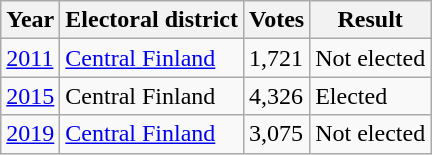<table class="wikitable">
<tr>
<th>Year</th>
<th>Electoral district</th>
<th>Votes</th>
<th>Result</th>
</tr>
<tr>
<td><a href='#'>2011</a></td>
<td><a href='#'>Central Finland</a></td>
<td>1,721</td>
<td>Not elected</td>
</tr>
<tr>
<td><a href='#'>2015</a></td>
<td>Central Finland</td>
<td>4,326</td>
<td>Elected</td>
</tr>
<tr>
<td><a href='#'>2019</a></td>
<td><a href='#'>Central Finland</a></td>
<td>3,075</td>
<td>Not elected</td>
</tr>
</table>
